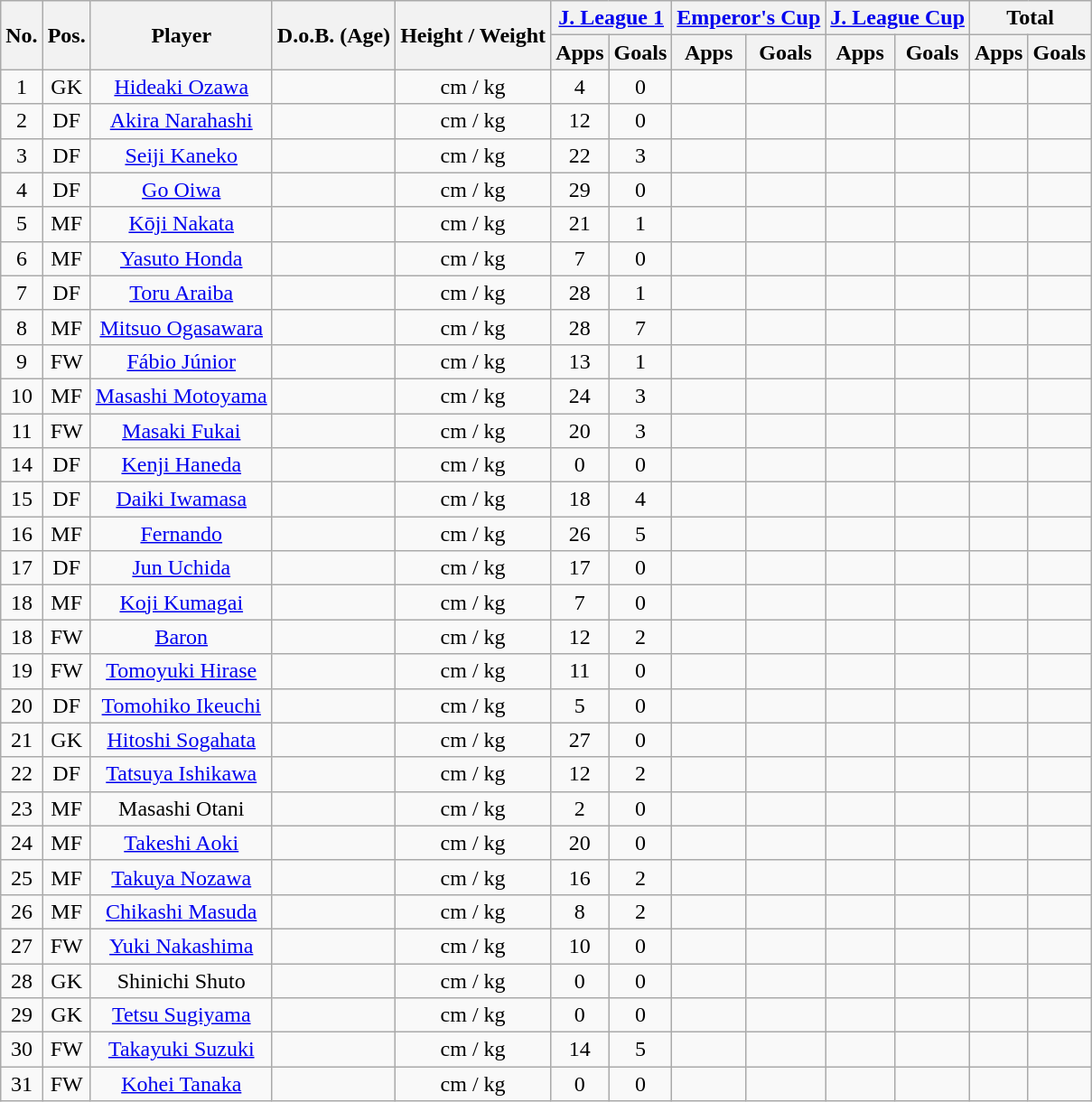<table class="wikitable" style="text-align:center;">
<tr>
<th rowspan="2">No.</th>
<th rowspan="2">Pos.</th>
<th rowspan="2">Player</th>
<th rowspan="2">D.o.B. (Age)</th>
<th rowspan="2">Height / Weight</th>
<th colspan="2"><a href='#'>J. League 1</a></th>
<th colspan="2"><a href='#'>Emperor's Cup</a></th>
<th colspan="2"><a href='#'>J. League Cup</a></th>
<th colspan="2">Total</th>
</tr>
<tr>
<th>Apps</th>
<th>Goals</th>
<th>Apps</th>
<th>Goals</th>
<th>Apps</th>
<th>Goals</th>
<th>Apps</th>
<th>Goals</th>
</tr>
<tr>
<td>1</td>
<td>GK</td>
<td><a href='#'>Hideaki Ozawa</a></td>
<td></td>
<td>cm / kg</td>
<td>4</td>
<td>0</td>
<td></td>
<td></td>
<td></td>
<td></td>
<td></td>
<td></td>
</tr>
<tr>
<td>2</td>
<td>DF</td>
<td><a href='#'>Akira Narahashi</a></td>
<td></td>
<td>cm / kg</td>
<td>12</td>
<td>0</td>
<td></td>
<td></td>
<td></td>
<td></td>
<td></td>
<td></td>
</tr>
<tr>
<td>3</td>
<td>DF</td>
<td><a href='#'>Seiji Kaneko</a></td>
<td></td>
<td>cm / kg</td>
<td>22</td>
<td>3</td>
<td></td>
<td></td>
<td></td>
<td></td>
<td></td>
<td></td>
</tr>
<tr>
<td>4</td>
<td>DF</td>
<td><a href='#'>Go Oiwa</a></td>
<td></td>
<td>cm / kg</td>
<td>29</td>
<td>0</td>
<td></td>
<td></td>
<td></td>
<td></td>
<td></td>
<td></td>
</tr>
<tr>
<td>5</td>
<td>MF</td>
<td><a href='#'>Kōji Nakata</a></td>
<td></td>
<td>cm / kg</td>
<td>21</td>
<td>1</td>
<td></td>
<td></td>
<td></td>
<td></td>
<td></td>
<td></td>
</tr>
<tr>
<td>6</td>
<td>MF</td>
<td><a href='#'>Yasuto Honda</a></td>
<td></td>
<td>cm / kg</td>
<td>7</td>
<td>0</td>
<td></td>
<td></td>
<td></td>
<td></td>
<td></td>
<td></td>
</tr>
<tr>
<td>7</td>
<td>DF</td>
<td><a href='#'>Toru Araiba</a></td>
<td></td>
<td>cm / kg</td>
<td>28</td>
<td>1</td>
<td></td>
<td></td>
<td></td>
<td></td>
<td></td>
<td></td>
</tr>
<tr>
<td>8</td>
<td>MF</td>
<td><a href='#'>Mitsuo Ogasawara</a></td>
<td></td>
<td>cm / kg</td>
<td>28</td>
<td>7</td>
<td></td>
<td></td>
<td></td>
<td></td>
<td></td>
<td></td>
</tr>
<tr>
<td>9</td>
<td>FW</td>
<td><a href='#'>Fábio Júnior</a></td>
<td></td>
<td>cm / kg</td>
<td>13</td>
<td>1</td>
<td></td>
<td></td>
<td></td>
<td></td>
<td></td>
<td></td>
</tr>
<tr>
<td>10</td>
<td>MF</td>
<td><a href='#'>Masashi Motoyama</a></td>
<td></td>
<td>cm / kg</td>
<td>24</td>
<td>3</td>
<td></td>
<td></td>
<td></td>
<td></td>
<td></td>
<td></td>
</tr>
<tr>
<td>11</td>
<td>FW</td>
<td><a href='#'>Masaki Fukai</a></td>
<td></td>
<td>cm / kg</td>
<td>20</td>
<td>3</td>
<td></td>
<td></td>
<td></td>
<td></td>
<td></td>
<td></td>
</tr>
<tr>
<td>14</td>
<td>DF</td>
<td><a href='#'>Kenji Haneda</a></td>
<td></td>
<td>cm / kg</td>
<td>0</td>
<td>0</td>
<td></td>
<td></td>
<td></td>
<td></td>
<td></td>
<td></td>
</tr>
<tr>
<td>15</td>
<td>DF</td>
<td><a href='#'>Daiki Iwamasa</a></td>
<td></td>
<td>cm / kg</td>
<td>18</td>
<td>4</td>
<td></td>
<td></td>
<td></td>
<td></td>
<td></td>
<td></td>
</tr>
<tr>
<td>16</td>
<td>MF</td>
<td><a href='#'>Fernando</a></td>
<td></td>
<td>cm / kg</td>
<td>26</td>
<td>5</td>
<td></td>
<td></td>
<td></td>
<td></td>
<td></td>
<td></td>
</tr>
<tr>
<td>17</td>
<td>DF</td>
<td><a href='#'>Jun Uchida</a></td>
<td></td>
<td>cm / kg</td>
<td>17</td>
<td>0</td>
<td></td>
<td></td>
<td></td>
<td></td>
<td></td>
<td></td>
</tr>
<tr>
<td>18</td>
<td>MF</td>
<td><a href='#'>Koji Kumagai</a></td>
<td></td>
<td>cm / kg</td>
<td>7</td>
<td>0</td>
<td></td>
<td></td>
<td></td>
<td></td>
<td></td>
<td></td>
</tr>
<tr>
<td>18</td>
<td>FW</td>
<td><a href='#'>Baron</a></td>
<td></td>
<td>cm / kg</td>
<td>12</td>
<td>2</td>
<td></td>
<td></td>
<td></td>
<td></td>
<td></td>
<td></td>
</tr>
<tr>
<td>19</td>
<td>FW</td>
<td><a href='#'>Tomoyuki Hirase</a></td>
<td></td>
<td>cm / kg</td>
<td>11</td>
<td>0</td>
<td></td>
<td></td>
<td></td>
<td></td>
<td></td>
<td></td>
</tr>
<tr>
<td>20</td>
<td>DF</td>
<td><a href='#'>Tomohiko Ikeuchi</a></td>
<td></td>
<td>cm / kg</td>
<td>5</td>
<td>0</td>
<td></td>
<td></td>
<td></td>
<td></td>
<td></td>
<td></td>
</tr>
<tr>
<td>21</td>
<td>GK</td>
<td><a href='#'>Hitoshi Sogahata</a></td>
<td></td>
<td>cm / kg</td>
<td>27</td>
<td>0</td>
<td></td>
<td></td>
<td></td>
<td></td>
<td></td>
<td></td>
</tr>
<tr>
<td>22</td>
<td>DF</td>
<td><a href='#'>Tatsuya Ishikawa</a></td>
<td></td>
<td>cm / kg</td>
<td>12</td>
<td>2</td>
<td></td>
<td></td>
<td></td>
<td></td>
<td></td>
<td></td>
</tr>
<tr>
<td>23</td>
<td>MF</td>
<td>Masashi Otani</td>
<td></td>
<td>cm / kg</td>
<td>2</td>
<td>0</td>
<td></td>
<td></td>
<td></td>
<td></td>
<td></td>
<td></td>
</tr>
<tr>
<td>24</td>
<td>MF</td>
<td><a href='#'>Takeshi Aoki</a></td>
<td></td>
<td>cm / kg</td>
<td>20</td>
<td>0</td>
<td></td>
<td></td>
<td></td>
<td></td>
<td></td>
<td></td>
</tr>
<tr>
<td>25</td>
<td>MF</td>
<td><a href='#'>Takuya Nozawa</a></td>
<td></td>
<td>cm / kg</td>
<td>16</td>
<td>2</td>
<td></td>
<td></td>
<td></td>
<td></td>
<td></td>
<td></td>
</tr>
<tr>
<td>26</td>
<td>MF</td>
<td><a href='#'>Chikashi Masuda</a></td>
<td></td>
<td>cm / kg</td>
<td>8</td>
<td>2</td>
<td></td>
<td></td>
<td></td>
<td></td>
<td></td>
<td></td>
</tr>
<tr>
<td>27</td>
<td>FW</td>
<td><a href='#'>Yuki Nakashima</a></td>
<td></td>
<td>cm / kg</td>
<td>10</td>
<td>0</td>
<td></td>
<td></td>
<td></td>
<td></td>
<td></td>
<td></td>
</tr>
<tr>
<td>28</td>
<td>GK</td>
<td>Shinichi Shuto</td>
<td></td>
<td>cm / kg</td>
<td>0</td>
<td>0</td>
<td></td>
<td></td>
<td></td>
<td></td>
<td></td>
<td></td>
</tr>
<tr>
<td>29</td>
<td>GK</td>
<td><a href='#'>Tetsu Sugiyama</a></td>
<td></td>
<td>cm / kg</td>
<td>0</td>
<td>0</td>
<td></td>
<td></td>
<td></td>
<td></td>
<td></td>
<td></td>
</tr>
<tr>
<td>30</td>
<td>FW</td>
<td><a href='#'>Takayuki Suzuki</a></td>
<td></td>
<td>cm / kg</td>
<td>14</td>
<td>5</td>
<td></td>
<td></td>
<td></td>
<td></td>
<td></td>
<td></td>
</tr>
<tr>
<td>31</td>
<td>FW</td>
<td><a href='#'>Kohei Tanaka</a></td>
<td></td>
<td>cm / kg</td>
<td>0</td>
<td>0</td>
<td></td>
<td></td>
<td></td>
<td></td>
<td></td>
<td></td>
</tr>
</table>
